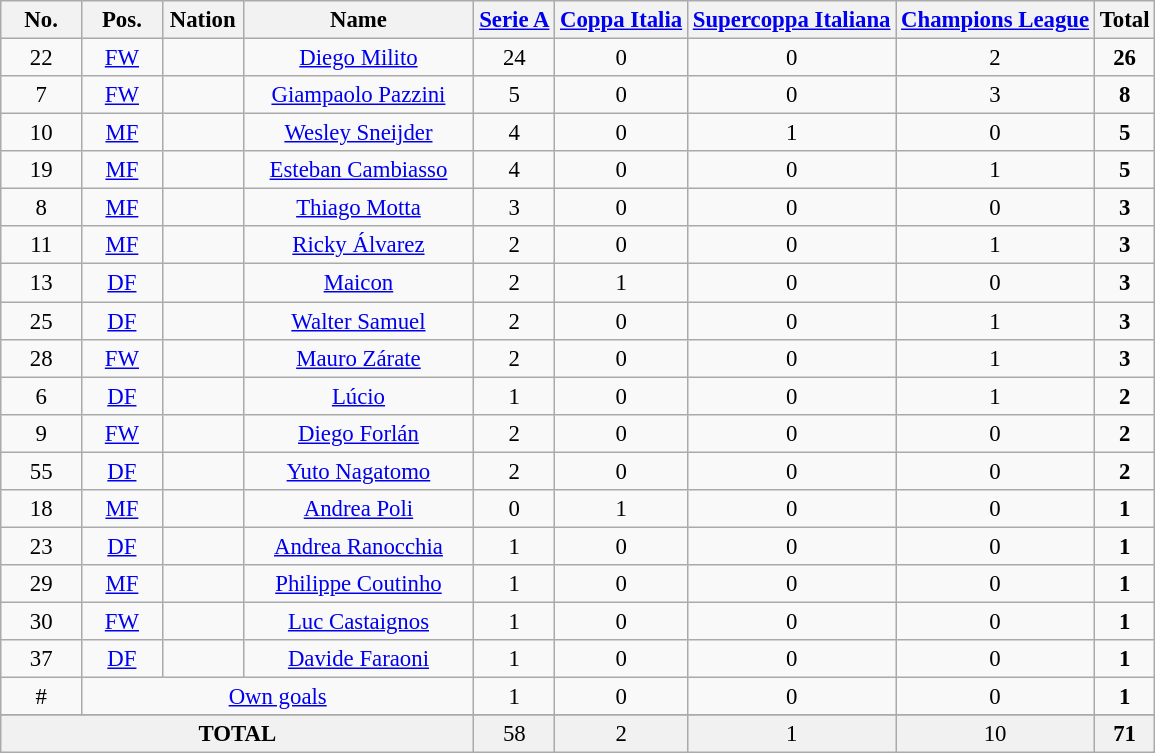<table class="wikitable sortable" style="font-size: 95%; text-align: center;">
<tr>
<th width="7%"><strong>No.</strong></th>
<th width="7%"><strong>Pos.</strong></th>
<th width="7%"><strong>Nation</strong></th>
<th width="20%"><strong>Name</strong></th>
<th><a href='#'>Serie A</a></th>
<th><a href='#'>Coppa Italia</a></th>
<th><a href='#'>Supercoppa Italiana</a></th>
<th><a href='#'>Champions League</a></th>
<th>Total</th>
</tr>
<tr>
<td>22</td>
<td><a href='#'>FW</a></td>
<td></td>
<td><a href='#'>Diego Milito</a></td>
<td>24 </td>
<td>0 </td>
<td>0 </td>
<td>2 </td>
<td><strong>26</strong> </td>
</tr>
<tr>
<td>7</td>
<td><a href='#'>FW</a></td>
<td></td>
<td><a href='#'>Giampaolo Pazzini</a></td>
<td>5 </td>
<td>0 </td>
<td>0 </td>
<td>3 </td>
<td><strong>8</strong> </td>
</tr>
<tr>
<td>10</td>
<td><a href='#'>MF</a></td>
<td></td>
<td><a href='#'>Wesley Sneijder</a></td>
<td>4 </td>
<td>0 </td>
<td>1 </td>
<td>0 </td>
<td><strong>5</strong> </td>
</tr>
<tr>
<td>19</td>
<td><a href='#'>MF</a></td>
<td></td>
<td><a href='#'>Esteban Cambiasso</a></td>
<td>4 </td>
<td>0 </td>
<td>0 </td>
<td>1 </td>
<td><strong>5</strong> </td>
</tr>
<tr>
<td>8</td>
<td><a href='#'>MF</a></td>
<td></td>
<td><a href='#'>Thiago Motta</a></td>
<td>3 </td>
<td>0 </td>
<td>0 </td>
<td>0 </td>
<td><strong>3</strong> </td>
</tr>
<tr>
<td>11</td>
<td><a href='#'>MF</a></td>
<td></td>
<td><a href='#'>Ricky Álvarez</a></td>
<td>2 </td>
<td>0 </td>
<td>0 </td>
<td>1 </td>
<td><strong>3</strong> </td>
</tr>
<tr>
<td>13</td>
<td><a href='#'>DF</a></td>
<td></td>
<td><a href='#'>Maicon</a></td>
<td>2 </td>
<td>1 </td>
<td>0 </td>
<td>0 </td>
<td><strong>3</strong> </td>
</tr>
<tr>
<td>25</td>
<td><a href='#'>DF</a></td>
<td></td>
<td><a href='#'>Walter Samuel</a></td>
<td>2 </td>
<td>0 </td>
<td>0 </td>
<td>1 </td>
<td><strong>3</strong> </td>
</tr>
<tr>
<td>28</td>
<td><a href='#'>FW</a></td>
<td></td>
<td><a href='#'>Mauro Zárate</a></td>
<td>2 </td>
<td>0 </td>
<td>0 </td>
<td>1 </td>
<td><strong>3</strong> </td>
</tr>
<tr>
<td>6</td>
<td><a href='#'>DF</a></td>
<td></td>
<td><a href='#'>Lúcio</a></td>
<td>1 </td>
<td>0 </td>
<td>0 </td>
<td>1 </td>
<td><strong>2</strong> </td>
</tr>
<tr>
<td>9</td>
<td><a href='#'>FW</a></td>
<td></td>
<td><a href='#'>Diego Forlán</a></td>
<td>2 </td>
<td>0 </td>
<td>0 </td>
<td>0 </td>
<td><strong>2</strong> </td>
</tr>
<tr>
<td>55</td>
<td><a href='#'>DF</a></td>
<td></td>
<td><a href='#'>Yuto Nagatomo</a></td>
<td>2 </td>
<td>0 </td>
<td>0 </td>
<td>0 </td>
<td><strong>2</strong> </td>
</tr>
<tr>
<td>18</td>
<td><a href='#'>MF</a></td>
<td></td>
<td><a href='#'>Andrea Poli</a></td>
<td>0 </td>
<td>1 </td>
<td>0 </td>
<td>0 </td>
<td><strong>1</strong> </td>
</tr>
<tr>
<td>23</td>
<td><a href='#'>DF</a></td>
<td></td>
<td><a href='#'>Andrea Ranocchia</a></td>
<td>1 </td>
<td>0 </td>
<td>0 </td>
<td>0 </td>
<td><strong>1</strong> </td>
</tr>
<tr>
<td>29</td>
<td><a href='#'>MF</a></td>
<td></td>
<td><a href='#'>Philippe Coutinho</a></td>
<td>1 </td>
<td>0 </td>
<td>0 </td>
<td>0 </td>
<td><strong>1</strong> </td>
</tr>
<tr>
<td>30</td>
<td><a href='#'>FW</a></td>
<td></td>
<td><a href='#'>Luc Castaignos</a></td>
<td>1 </td>
<td>0 </td>
<td>0 </td>
<td>0 </td>
<td><strong>1</strong> </td>
</tr>
<tr>
<td>37</td>
<td><a href='#'>DF</a></td>
<td></td>
<td><a href='#'>Davide Faraoni</a></td>
<td>1 </td>
<td>0 </td>
<td>0 </td>
<td>0 </td>
<td><strong>1</strong> </td>
</tr>
<tr>
<td>#</td>
<td colspan=3><a href='#'>Own goals</a></td>
<td>1 </td>
<td>0 </td>
<td>0 </td>
<td>0 </td>
<td><strong>1</strong> </td>
</tr>
<tr>
</tr>
<tr bgcolor="F1F1F1" >
<td colspan=4><strong>TOTAL</strong></td>
<td>58 </td>
<td>2 </td>
<td>1 </td>
<td>10 </td>
<td><strong>71</strong> </td>
</tr>
</table>
